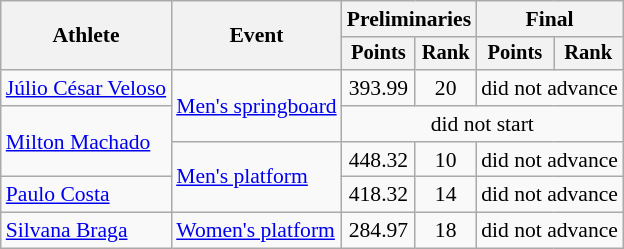<table class=wikitable style="font-size:90%;">
<tr>
<th rowspan="2">Athlete</th>
<th rowspan="2">Event</th>
<th colspan="2">Preliminaries</th>
<th colspan="2">Final</th>
</tr>
<tr style="font-size:95%">
<th>Points</th>
<th>Rank</th>
<th>Points</th>
<th>Rank</th>
</tr>
<tr align=center>
<td align=left><a href='#'>Júlio César Veloso</a></td>
<td align=left rowspan=2><a href='#'>Men's springboard</a></td>
<td>393.99</td>
<td>20</td>
<td colspan=2>did not advance</td>
</tr>
<tr align=center>
<td align=left rowspan=2><a href='#'>Milton Machado</a></td>
<td colspan=4>did not start</td>
</tr>
<tr align=center>
<td align=left rowspan=2><a href='#'>Men's platform</a></td>
<td>448.32</td>
<td>10</td>
<td colspan=2>did not advance</td>
</tr>
<tr align=center>
<td align=left><a href='#'>Paulo Costa</a></td>
<td>418.32</td>
<td>14</td>
<td colspan=2>did not advance</td>
</tr>
<tr align=center>
<td align=left><a href='#'>Silvana Braga</a></td>
<td align=left><a href='#'>Women's platform</a></td>
<td>284.97</td>
<td>18</td>
<td colspan=2>did not advance</td>
</tr>
</table>
